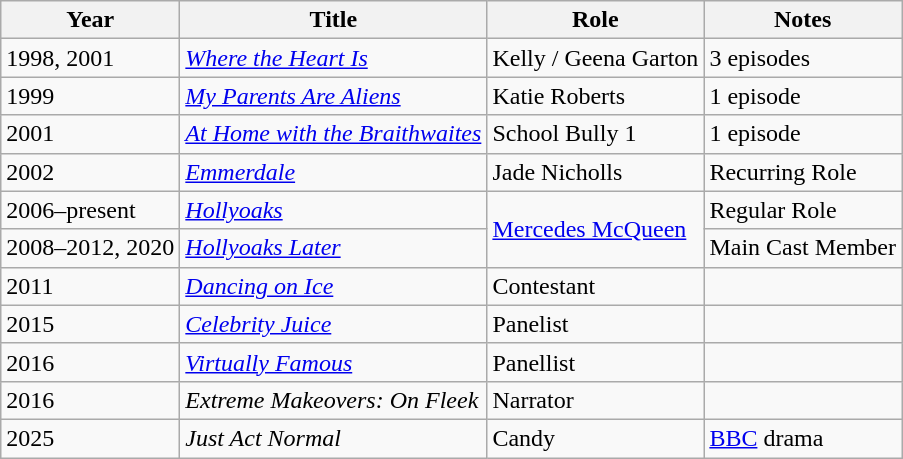<table class="wikitable sortable">
<tr>
<th>Year</th>
<th>Title</th>
<th>Role</th>
<th class="unsortable">Notes</th>
</tr>
<tr>
<td>1998, 2001</td>
<td><em><a href='#'>Where the Heart Is</a></em></td>
<td>Kelly / Geena Garton</td>
<td>3 episodes</td>
</tr>
<tr>
<td>1999</td>
<td><em><a href='#'>My Parents Are Aliens</a></em></td>
<td>Katie Roberts</td>
<td>1 episode</td>
</tr>
<tr>
<td>2001</td>
<td><em><a href='#'>At Home with the Braithwaites</a></em></td>
<td>School Bully 1</td>
<td>1 episode</td>
</tr>
<tr>
<td>2002</td>
<td><em><a href='#'>Emmerdale</a></em></td>
<td>Jade Nicholls</td>
<td>Recurring Role</td>
</tr>
<tr>
<td>2006–present</td>
<td><em><a href='#'>Hollyoaks</a></em></td>
<td rowspan="2"><a href='#'>Mercedes McQueen</a></td>
<td>Regular Role</td>
</tr>
<tr>
<td>2008–2012, 2020</td>
<td><em><a href='#'>Hollyoaks Later</a></em></td>
<td>Main Cast Member</td>
</tr>
<tr>
<td>2011</td>
<td><em><a href='#'>Dancing on Ice</a></em></td>
<td>Contestant</td>
<td></td>
</tr>
<tr>
<td>2015</td>
<td><em><a href='#'>Celebrity Juice</a></em></td>
<td>Panelist</td>
<td></td>
</tr>
<tr>
<td>2016</td>
<td><em><a href='#'>Virtually Famous</a></em></td>
<td>Panellist</td>
<td></td>
</tr>
<tr>
<td>2016</td>
<td><em>Extreme Makeovers: On Fleek</em></td>
<td>Narrator</td>
<td></td>
</tr>
<tr>
<td>2025</td>
<td><em>Just Act Normal</em></td>
<td>Candy</td>
<td><a href='#'>BBC</a> drama</td>
</tr>
</table>
